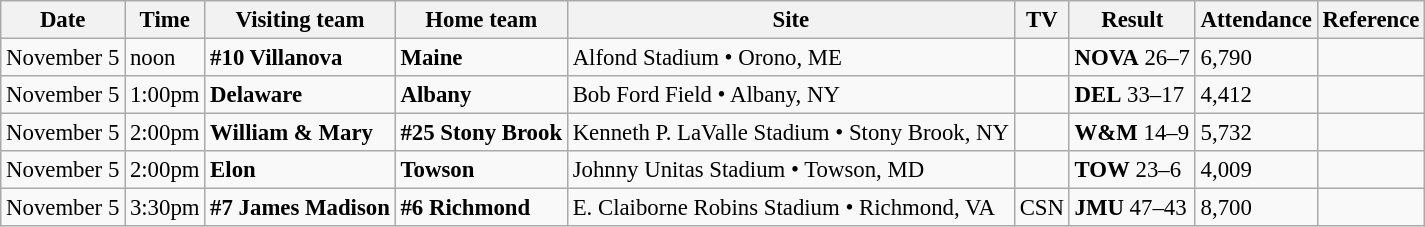<table class="wikitable" style="font-size:95%;">
<tr>
<th>Date</th>
<th>Time</th>
<th>Visiting team</th>
<th>Home team</th>
<th>Site</th>
<th>TV</th>
<th>Result</th>
<th>Attendance</th>
<th class="unsortable">Reference</th>
</tr>
<tr bgcolor=>
<td>November 5</td>
<td>noon</td>
<td><strong>#10 Villanova</strong></td>
<td><strong>Maine</strong></td>
<td>Alfond Stadium • Orono, ME</td>
<td></td>
<td><strong>NOVA</strong> 26–7</td>
<td>6,790</td>
<td></td>
</tr>
<tr bgcolor=>
<td>November 5</td>
<td>1:00pm</td>
<td><strong>Delaware</strong></td>
<td><strong>Albany</strong></td>
<td>Bob Ford Field • Albany, NY</td>
<td></td>
<td><strong>DEL</strong> 33–17</td>
<td>4,412</td>
<td></td>
</tr>
<tr bgcolor=>
<td>November 5</td>
<td>2:00pm</td>
<td><strong>William & Mary</strong></td>
<td><strong>#25 Stony Brook</strong></td>
<td>Kenneth P. LaValle Stadium • Stony Brook, NY</td>
<td></td>
<td><strong>W&M</strong> 14–9</td>
<td>5,732</td>
<td></td>
</tr>
<tr bgcolor=>
<td>November 5</td>
<td>2:00pm</td>
<td><strong>Elon</strong></td>
<td><strong>Towson</strong></td>
<td>Johnny Unitas Stadium • Towson, MD</td>
<td></td>
<td><strong>TOW</strong> 23–6</td>
<td>4,009</td>
<td></td>
</tr>
<tr bgcolor=>
<td>November 5</td>
<td>3:30pm</td>
<td><strong>#7 James Madison</strong></td>
<td><strong>#6 Richmond</strong></td>
<td>E. Claiborne Robins Stadium • Richmond, VA</td>
<td>CSN</td>
<td><strong>JMU</strong> 47–43</td>
<td>8,700</td>
<td></td>
</tr>
</table>
